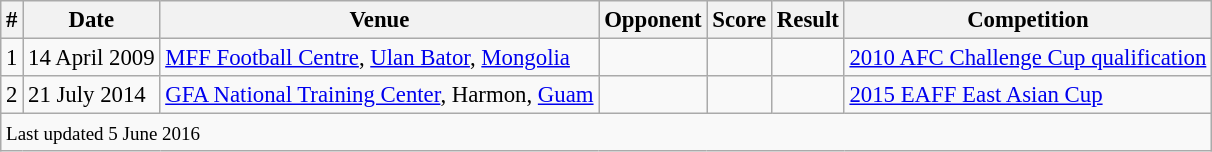<table class="wikitable" style="font-size:95%">
<tr>
<th>#</th>
<th>Date</th>
<th>Venue</th>
<th>Opponent</th>
<th>Score</th>
<th>Result</th>
<th>Competition</th>
</tr>
<tr>
<td>1</td>
<td>14 April 2009</td>
<td><a href='#'>MFF Football Centre</a>, <a href='#'>Ulan Bator</a>, <a href='#'>Mongolia</a></td>
<td></td>
<td></td>
<td></td>
<td><a href='#'>2010 AFC Challenge Cup qualification</a></td>
</tr>
<tr>
<td>2</td>
<td>21 July 2014</td>
<td><a href='#'>GFA National Training Center</a>, Harmon, <a href='#'>Guam</a></td>
<td></td>
<td></td>
<td></td>
<td><a href='#'>2015 EAFF East Asian Cup</a></td>
</tr>
<tr>
<td colspan="7"><small>Last updated 5 June 2016</small></td>
</tr>
</table>
